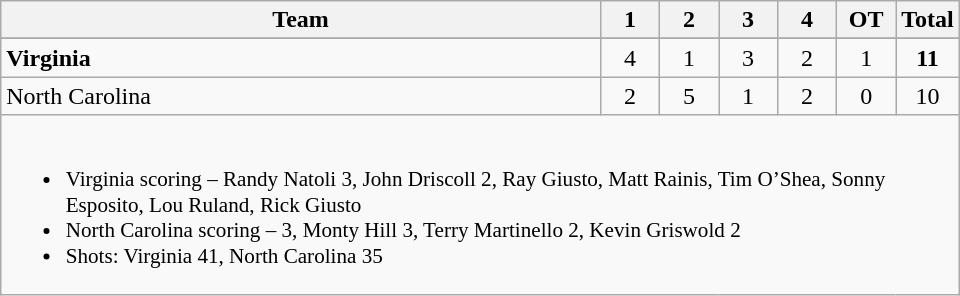<table class="wikitable" style="text-align:center; max-width:40em">
<tr>
<th>Team</th>
<th style="width:2em">1</th>
<th style="width:2em">2</th>
<th style="width:2em">3</th>
<th style="width:2em">4</th>
<th style="width:2em">OT</th>
<th style="width:2em">Total</th>
</tr>
<tr>
</tr>
<tr>
<td style="text-align:left"><strong>Virginia</strong></td>
<td>4</td>
<td>1</td>
<td>3</td>
<td>2</td>
<td>1</td>
<td><strong>11</strong></td>
</tr>
<tr>
<td style="text-align:left">North Carolina</td>
<td>2</td>
<td>5</td>
<td>1</td>
<td>2</td>
<td>0</td>
<td>10</td>
</tr>
<tr>
<td colspan=7 style="text-align:left; font-size:88%;"><br><ul><li>Virginia scoring – Randy Natoli 3, John Driscoll 2, Ray Giusto, Matt Rainis, Tim O’Shea, Sonny Esposito, Lou Ruland, Rick Giusto</li><li>North Carolina scoring –  3, Monty Hill 3, Terry Martinello 2, Kevin Griswold 2</li><li>Shots: Virginia 41, North Carolina 35</li></ul></td>
</tr>
</table>
